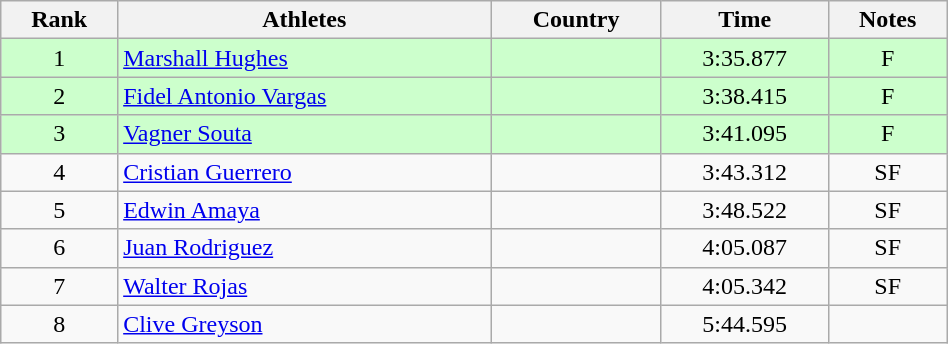<table class="wikitable" width=50% style="text-align:center">
<tr>
<th>Rank</th>
<th>Athletes</th>
<th>Country</th>
<th>Time</th>
<th>Notes</th>
</tr>
<tr bgcolor=#ccffcc>
<td>1</td>
<td align=left><a href='#'>Marshall Hughes</a></td>
<td align=left></td>
<td>3:35.877</td>
<td>F</td>
</tr>
<tr bgcolor=#ccffcc>
<td>2</td>
<td align=left><a href='#'>Fidel Antonio Vargas</a></td>
<td align=left></td>
<td>3:38.415</td>
<td>F</td>
</tr>
<tr bgcolor=#ccffcc>
<td>3</td>
<td align=left><a href='#'>Vagner Souta</a></td>
<td align=left></td>
<td>3:41.095</td>
<td>F</td>
</tr>
<tr>
<td>4</td>
<td align=left><a href='#'>Cristian Guerrero</a></td>
<td align=left></td>
<td>3:43.312</td>
<td>SF</td>
</tr>
<tr>
<td>5</td>
<td align=left><a href='#'>Edwin Amaya</a></td>
<td align=left></td>
<td>3:48.522</td>
<td>SF</td>
</tr>
<tr>
<td>6</td>
<td align=left><a href='#'>Juan Rodriguez</a></td>
<td align=left></td>
<td>4:05.087</td>
<td>SF</td>
</tr>
<tr>
<td>7</td>
<td align=left><a href='#'>Walter Rojas</a></td>
<td align=left></td>
<td>4:05.342</td>
<td>SF</td>
</tr>
<tr>
<td>8</td>
<td align=left><a href='#'>Clive Greyson</a></td>
<td align=left></td>
<td>5:44.595</td>
<td></td>
</tr>
</table>
